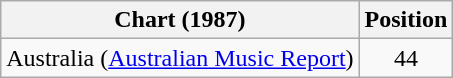<table class="wikitable">
<tr>
<th>Chart (1987)</th>
<th>Position</th>
</tr>
<tr>
<td align="left">Australia (<a href='#'>Australian Music Report</a>)</td>
<td align="center">44</td>
</tr>
</table>
